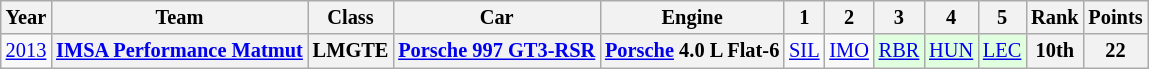<table class="wikitable" style="text-align:center; font-size:85%">
<tr>
<th>Year</th>
<th>Team</th>
<th>Class</th>
<th>Car</th>
<th>Engine</th>
<th>1</th>
<th>2</th>
<th>3</th>
<th>4</th>
<th>5</th>
<th>Rank</th>
<th>Points</th>
</tr>
<tr>
<td><a href='#'>2013</a></td>
<th nowrap><a href='#'>IMSA Performance Matmut</a></th>
<th>LMGTE</th>
<th nowrap><a href='#'>Porsche 997 GT3-RSR</a></th>
<th nowrap><a href='#'>Porsche</a> 4.0 L Flat-6</th>
<td><a href='#'>SIL</a></td>
<td><a href='#'>IMO</a></td>
<td style="background:#DFFFDF;"><a href='#'>RBR</a><br></td>
<td style="background:#DFFFDF;"><a href='#'>HUN</a><br></td>
<td style="background:#DFFFDF;"><a href='#'>LEC</a><br></td>
<th>10th</th>
<th>22</th>
</tr>
</table>
